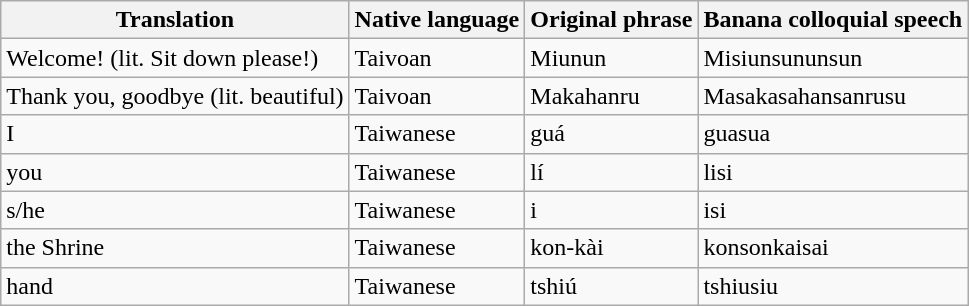<table class="wikitable">
<tr>
<th>Translation</th>
<th>Native language</th>
<th>Original phrase</th>
<th>Banana colloquial speech</th>
</tr>
<tr>
<td>Welcome! (lit. Sit down please!)</td>
<td>Taivoan</td>
<td>Miunun</td>
<td>Misiunsununsun</td>
</tr>
<tr>
<td>Thank you, goodbye (lit. beautiful)</td>
<td>Taivoan</td>
<td>Makahanru</td>
<td>Masakasahansanrusu</td>
</tr>
<tr>
<td>I</td>
<td>Taiwanese</td>
<td>guá</td>
<td>guasua</td>
</tr>
<tr>
<td>you</td>
<td>Taiwanese</td>
<td>lí</td>
<td>lisi</td>
</tr>
<tr>
<td>s/he</td>
<td>Taiwanese</td>
<td>i</td>
<td>isi</td>
</tr>
<tr>
<td>the Shrine</td>
<td>Taiwanese</td>
<td>kon-kài</td>
<td>konsonkaisai</td>
</tr>
<tr>
<td>hand</td>
<td>Taiwanese</td>
<td>tshiú</td>
<td>tshiusiu</td>
</tr>
</table>
